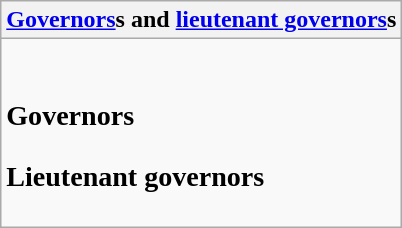<table class="wikitable collapsible collapsed">
<tr>
<th><a href='#'>Governors</a>s and <a href='#'>lieutenant governors</a>s</th>
</tr>
<tr>
<td><br><h3>Governors</h3><h3>Lieutenant governors</h3></td>
</tr>
</table>
